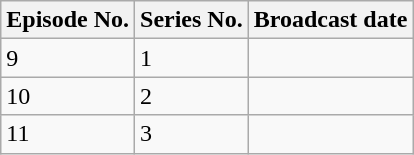<table class="wikitable">
<tr>
<th>Episode No.</th>
<th>Series No.</th>
<th>Broadcast date</th>
</tr>
<tr>
<td>9</td>
<td>1</td>
<td></td>
</tr>
<tr>
<td>10</td>
<td>2</td>
<td></td>
</tr>
<tr>
<td>11</td>
<td>3</td>
<td></td>
</tr>
</table>
